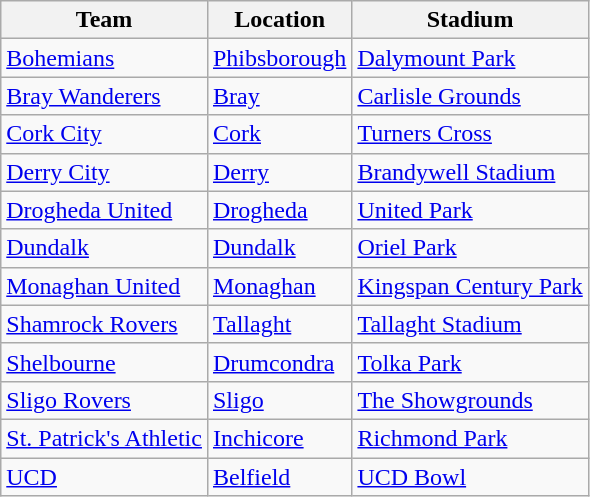<table class="wikitable sortable">
<tr>
<th>Team</th>
<th>Location</th>
<th>Stadium</th>
</tr>
<tr>
<td><a href='#'>Bohemians</a></td>
<td><a href='#'>Phibsborough</a></td>
<td><a href='#'>Dalymount Park</a></td>
</tr>
<tr>
<td><a href='#'>Bray Wanderers</a></td>
<td><a href='#'>Bray</a></td>
<td><a href='#'>Carlisle Grounds</a></td>
</tr>
<tr>
<td><a href='#'>Cork City</a></td>
<td><a href='#'>Cork</a></td>
<td><a href='#'>Turners Cross</a></td>
</tr>
<tr>
<td><a href='#'>Derry City</a></td>
<td><a href='#'>Derry</a></td>
<td><a href='#'>Brandywell Stadium</a></td>
</tr>
<tr>
<td><a href='#'>Drogheda United</a></td>
<td><a href='#'>Drogheda</a></td>
<td><a href='#'>United Park</a></td>
</tr>
<tr>
<td><a href='#'>Dundalk</a></td>
<td><a href='#'>Dundalk</a></td>
<td><a href='#'>Oriel Park</a></td>
</tr>
<tr>
<td><a href='#'>Monaghan United</a></td>
<td><a href='#'>Monaghan</a></td>
<td><a href='#'>Kingspan Century Park</a></td>
</tr>
<tr>
<td><a href='#'>Shamrock Rovers</a></td>
<td><a href='#'>Tallaght</a></td>
<td><a href='#'>Tallaght Stadium</a></td>
</tr>
<tr>
<td><a href='#'>Shelbourne</a></td>
<td><a href='#'>Drumcondra</a></td>
<td><a href='#'>Tolka Park</a></td>
</tr>
<tr>
<td><a href='#'>Sligo Rovers</a></td>
<td><a href='#'>Sligo</a></td>
<td><a href='#'>The Showgrounds</a></td>
</tr>
<tr>
<td><a href='#'>St. Patrick's Athletic</a></td>
<td><a href='#'>Inchicore</a></td>
<td><a href='#'>Richmond Park</a></td>
</tr>
<tr>
<td><a href='#'>UCD</a></td>
<td><a href='#'>Belfield</a></td>
<td><a href='#'>UCD Bowl</a></td>
</tr>
</table>
